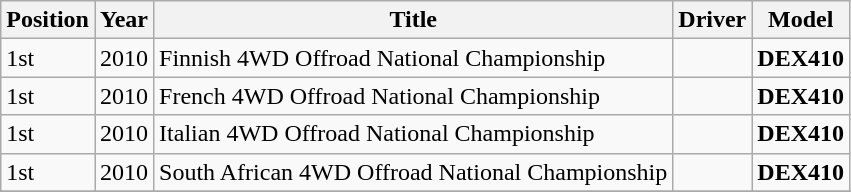<table class="wikitable">
<tr>
<th>Position</th>
<th>Year</th>
<th>Title</th>
<th>Driver</th>
<th>Model</th>
</tr>
<tr>
<td>1st</td>
<td>2010</td>
<td>Finnish 4WD Offroad National Championship</td>
<td></td>
<td><strong>DEX410</strong></td>
</tr>
<tr>
<td>1st</td>
<td>2010</td>
<td>French 4WD Offroad National Championship</td>
<td></td>
<td><strong>DEX410</strong></td>
</tr>
<tr>
<td>1st</td>
<td>2010</td>
<td>Italian 4WD Offroad National Championship</td>
<td></td>
<td><strong>DEX410</strong></td>
</tr>
<tr>
<td>1st</td>
<td>2010</td>
<td>South African 4WD Offroad National Championship</td>
<td></td>
<td><strong>DEX410</strong></td>
</tr>
<tr>
</tr>
</table>
